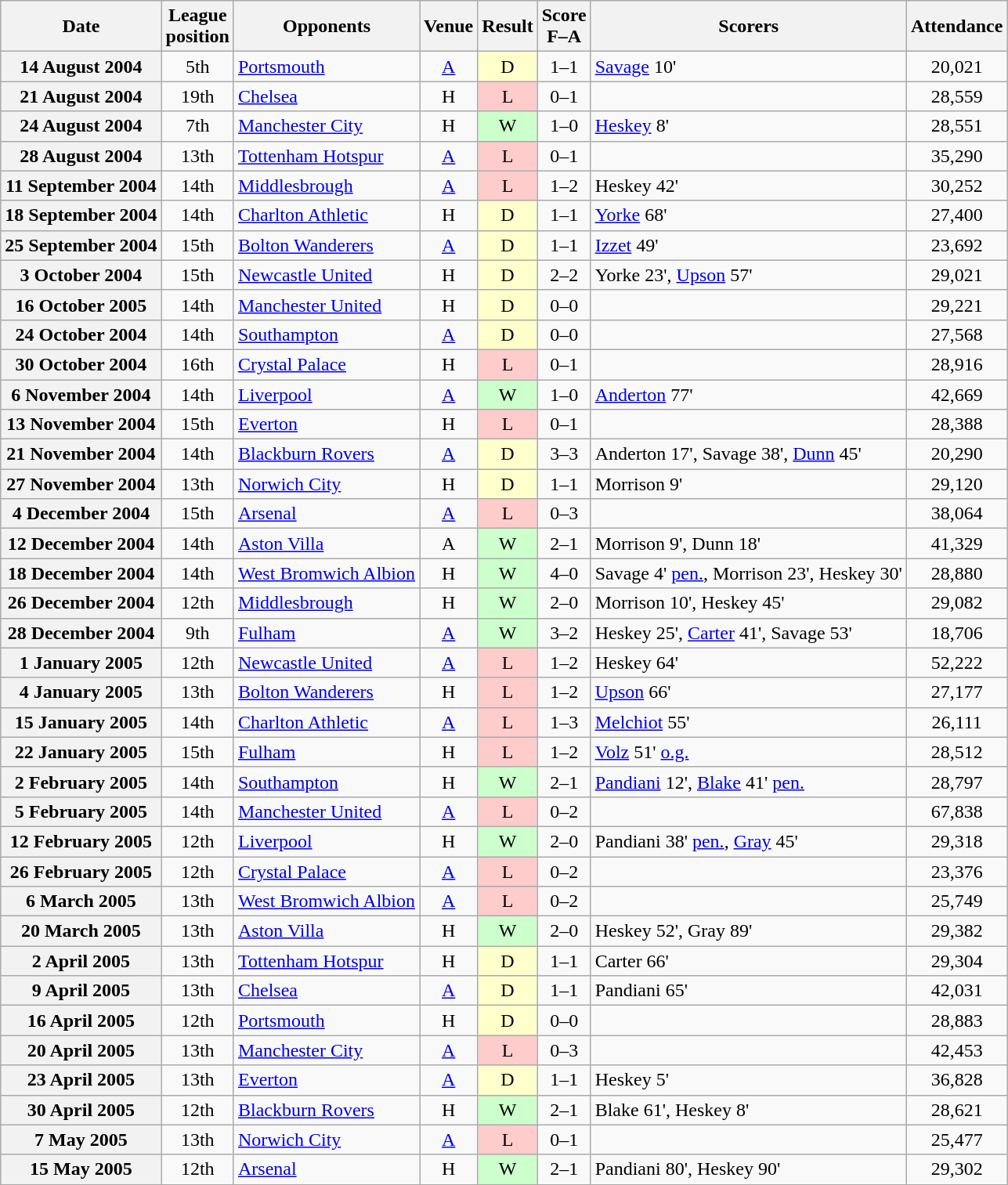<table class="wikitable plainrowheaders" style="text-align:center">
<tr>
<th scope="col">Date</th>
<th scope="col">League<br>position</th>
<th scope="col">Opponents</th>
<th scope="col">Venue</th>
<th scope="col">Result</th>
<th scope="col">Score<br>F–A</th>
<th scope="col">Scorers</th>
<th scope="col">Attendance</th>
</tr>
<tr>
<th scope="row">14 August 2004</th>
<td>5th</td>
<td style="text-align:left"><a href='#'>Portsmouth</a></td>
<td><a href='#'>A</a></td>
<td style="background:#ffc">D</td>
<td>1–1</td>
<td style="text-align:left"><a href='#'>Savage</a> 10'</td>
<td>20,021</td>
</tr>
<tr>
<th scope="row">21 August 2004</th>
<td>19th</td>
<td style="text-align:left"><a href='#'>Chelsea</a></td>
<td>H</td>
<td style="background:#fcc">L</td>
<td>0–1</td>
<td></td>
<td>28,559</td>
</tr>
<tr>
<th scope="row">24 August 2004</th>
<td>7th</td>
<td style="text-align:left"><a href='#'>Manchester City</a></td>
<td>H</td>
<td style="background:#cfc">W</td>
<td>1–0</td>
<td style="text-align:left"><a href='#'>Heskey</a> 8'</td>
<td>28,551</td>
</tr>
<tr>
<th scope="row">28 August 2004</th>
<td>13th</td>
<td style="text-align:left"><a href='#'>Tottenham Hotspur</a></td>
<td><a href='#'>A</a></td>
<td style="background:#fcc">L</td>
<td>0–1</td>
<td></td>
<td>35,290</td>
</tr>
<tr>
<th scope="row">11 September 2004</th>
<td>14th</td>
<td style="text-align:left"><a href='#'>Middlesbrough</a></td>
<td><a href='#'>A</a></td>
<td style="background:#fcc">L</td>
<td>1–2</td>
<td style="text-align:left">Heskey 42'</td>
<td>30,252</td>
</tr>
<tr>
<th scope="row">18 September 2004</th>
<td>14th</td>
<td style="text-align:left"><a href='#'>Charlton Athletic</a></td>
<td>H</td>
<td style="background:#ffc">D</td>
<td>1–1</td>
<td style="text-align:left"><a href='#'>Yorke</a> 68'</td>
<td>27,400</td>
</tr>
<tr>
<th scope="row">25 September 2004</th>
<td>15th</td>
<td style="text-align:left"><a href='#'>Bolton Wanderers</a></td>
<td><a href='#'>A</a></td>
<td style="background:#ffc">D</td>
<td>1–1</td>
<td style="text-align:left"><a href='#'>Izzet</a> 49'</td>
<td>23,692</td>
</tr>
<tr>
<th scope="row">3 October 2004</th>
<td>15th</td>
<td style="text-align:left"><a href='#'>Newcastle United</a></td>
<td>H</td>
<td style="background:#ffc">D</td>
<td>2–2</td>
<td style="text-align:left">Yorke 23', <a href='#'>Upson</a> 57'</td>
<td>29,021</td>
</tr>
<tr>
<th scope="row">16 October 2005</th>
<td>14th</td>
<td style="text-align:left"><a href='#'>Manchester United</a></td>
<td>H</td>
<td style="background:#ffc">D</td>
<td>0–0</td>
<td></td>
<td>29,221</td>
</tr>
<tr>
<th scope="row">24 October 2004</th>
<td>14th</td>
<td style="text-align:left"><a href='#'>Southampton</a></td>
<td><a href='#'>A</a></td>
<td style="background:#ffc">D</td>
<td>0–0</td>
<td></td>
<td>27,568</td>
</tr>
<tr>
<th scope="row">30 October 2004</th>
<td>16th</td>
<td style="text-align:left"><a href='#'>Crystal Palace</a></td>
<td>H</td>
<td style="background:#fcc">L</td>
<td>0–1</td>
<td></td>
<td>28,916</td>
</tr>
<tr>
<th scope="row">6 November 2004</th>
<td>14th</td>
<td style="text-align:left"><a href='#'>Liverpool</a></td>
<td><a href='#'>A</a></td>
<td style="background:#cfc">W</td>
<td>1–0</td>
<td style="text-align:left"><a href='#'>Anderton</a> 77'</td>
<td>42,669</td>
</tr>
<tr>
<th scope="row">13 November 2004</th>
<td>15th</td>
<td style="text-align:left"><a href='#'>Everton</a></td>
<td>H</td>
<td style="background:#fcc">L</td>
<td>0–1</td>
<td></td>
<td>28,388</td>
</tr>
<tr>
<th scope="row">21 November 2004</th>
<td>14th</td>
<td style="text-align:left"><a href='#'>Blackburn Rovers</a></td>
<td><a href='#'>A</a></td>
<td style="background:#ffc">D</td>
<td>3–3</td>
<td style="text-align:left">Anderton 17', Savage 38', <a href='#'>Dunn</a> 45'</td>
<td>20,290</td>
</tr>
<tr>
<th scope="row">27 November 2004</th>
<td>13th</td>
<td style="text-align:left"><a href='#'>Norwich City</a></td>
<td>H</td>
<td style="background:#ffc">D</td>
<td>1–1</td>
<td style="text-align:left">Morrison 9'</td>
<td>29,120</td>
</tr>
<tr>
<th scope="row">4 December 2004</th>
<td>15th</td>
<td style="text-align:left"><a href='#'>Arsenal</a></td>
<td><a href='#'>A</a></td>
<td style="background:#fcc">L</td>
<td>0–3</td>
<td></td>
<td>38,064</td>
</tr>
<tr>
<th scope="row">12 December 2004</th>
<td>14th</td>
<td style="text-align:left"><a href='#'>Aston Villa</a></td>
<td>A</td>
<td style="background:#cfc">W</td>
<td>2–1</td>
<td style="text-align:left">Morrison 9', Dunn 18'</td>
<td>41,329</td>
</tr>
<tr>
<th scope="row">18 December 2004</th>
<td>14th</td>
<td style="text-align:left"><a href='#'>West Bromwich Albion</a></td>
<td>H</td>
<td style="background:#cfc">W</td>
<td>4–0</td>
<td style="text-align:left">Savage 4' <a href='#'>pen.</a>, Morrison 23', Heskey 30'</td>
<td>28,880</td>
</tr>
<tr>
<th scope="row">26 December 2004</th>
<td>12th</td>
<td style="text-align:left"><a href='#'>Middlesbrough</a></td>
<td>H</td>
<td style="background:#cfc">W</td>
<td>2–0</td>
<td style="text-align:left">Morrison 10', Heskey 45'</td>
<td>29,082</td>
</tr>
<tr>
<th scope="row">28 December 2004</th>
<td>9th</td>
<td style="text-align:left"><a href='#'>Fulham</a></td>
<td><a href='#'>A</a></td>
<td style="background:#cfc">W</td>
<td>3–2</td>
<td style="text-align:left">Heskey 25', <a href='#'>Carter</a> 41', Savage 53'</td>
<td>18,706</td>
</tr>
<tr>
<th scope="row">1 January 2005</th>
<td>12th</td>
<td style="text-align:left"><a href='#'>Newcastle United</a></td>
<td><a href='#'>A</a></td>
<td style="background:#fcc">L</td>
<td>1–2</td>
<td style="text-align:left">Heskey 64'</td>
<td>52,222</td>
</tr>
<tr>
<th scope="row">4 January 2005</th>
<td>13th</td>
<td style="text-align:left"><a href='#'>Bolton Wanderers</a></td>
<td>H</td>
<td style="background:#fcc">L</td>
<td>1–2</td>
<td style="text-align:left"><a href='#'>Upson</a> 66'</td>
<td>27,177</td>
</tr>
<tr>
<th scope="row">15 January 2005</th>
<td>14th</td>
<td style="text-align:left"><a href='#'>Charlton Athletic</a></td>
<td><a href='#'>A</a></td>
<td style="background:#fcc">L</td>
<td>1–3</td>
<td style="text-align:left"><a href='#'>Melchiot</a> 55'</td>
<td>26,111</td>
</tr>
<tr>
<th scope="row">22 January 2005</th>
<td>15th</td>
<td style="text-align:left"><a href='#'>Fulham</a></td>
<td>H</td>
<td style="background:#fcc">L</td>
<td>1–2</td>
<td style="text-align:left"><a href='#'>Volz</a> 51' <a href='#'>o.g.</a></td>
<td>28,512</td>
</tr>
<tr>
<th scope="row">2 February 2005</th>
<td>14th</td>
<td style="text-align:left"><a href='#'>Southampton</a></td>
<td>H</td>
<td style="background:#cfc">W</td>
<td>2–1</td>
<td style="text-align:left"><a href='#'>Pandiani</a> 12', <a href='#'>Blake</a> 41' <a href='#'>pen.</a></td>
<td>28,797</td>
</tr>
<tr>
<th scope="row">5 February 2005</th>
<td>14th</td>
<td style="text-align:left"><a href='#'>Manchester United</a></td>
<td><a href='#'>A</a></td>
<td style="background:#fcc">L</td>
<td>0–2</td>
<td></td>
<td>67,838</td>
</tr>
<tr>
<th scope="row">12 February 2005</th>
<td>12th</td>
<td style="text-align:left"><a href='#'>Liverpool</a></td>
<td>H</td>
<td style="background:#cfc">W</td>
<td>2–0</td>
<td style="text-align:left">Pandiani 38' <a href='#'>pen.</a>, <a href='#'>Gray</a> 45'</td>
<td>29,318</td>
</tr>
<tr>
<th scope="row">26 February 2005</th>
<td>12th</td>
<td style="text-align:left"><a href='#'>Crystal Palace</a></td>
<td><a href='#'>A</a></td>
<td style="background:#fcc">L</td>
<td>0–2</td>
<td></td>
<td>23,376</td>
</tr>
<tr>
<th scope="row">6 March 2005</th>
<td>13th</td>
<td style="text-align:left"><a href='#'>West Bromwich Albion</a></td>
<td><a href='#'>A</a></td>
<td style="background:#fcc">L</td>
<td>0–2</td>
<td></td>
<td>25,749</td>
</tr>
<tr>
<th scope="row">20 March 2005</th>
<td>13th</td>
<td style="text-align:left"><a href='#'>Aston Villa</a></td>
<td>H</td>
<td style="background:#cfc">W</td>
<td>2–0</td>
<td style="text-align:left">Heskey 52', Gray 89'</td>
<td>29,382</td>
</tr>
<tr>
<th scope="row">2 April 2005</th>
<td>13th</td>
<td style="text-align:left"><a href='#'>Tottenham Hotspur</a></td>
<td>H</td>
<td style="background:#ffc">D</td>
<td>1–1</td>
<td style="text-align:left">Carter 66'</td>
<td>29,304</td>
</tr>
<tr>
<th scope="row">9 April 2005</th>
<td>13th</td>
<td style="text-align:left"><a href='#'>Chelsea</a></td>
<td><a href='#'>A</a></td>
<td style="background:#ffc">D</td>
<td>1–1</td>
<td style="text-align:left">Pandiani 65'</td>
<td>42,031</td>
</tr>
<tr>
<th scope="row">16 April 2005</th>
<td>12th</td>
<td style="text-align:left"><a href='#'>Portsmouth</a></td>
<td>H</td>
<td style="background:#ffc">D</td>
<td>0–0</td>
<td></td>
<td>28,883</td>
</tr>
<tr>
<th scope="row">20 April 2005</th>
<td>13th</td>
<td style="text-align:left"><a href='#'>Manchester City</a></td>
<td><a href='#'>A</a></td>
<td style="background:#fcc">L</td>
<td>0–3</td>
<td></td>
<td>42,453</td>
</tr>
<tr>
<th scope="row">23 April 2005</th>
<td>13th</td>
<td style="text-align:left"><a href='#'>Everton</a></td>
<td><a href='#'>A</a></td>
<td style="background:#ffc">D</td>
<td>1–1</td>
<td style="text-align:left">Heskey 5'</td>
<td>36,828</td>
</tr>
<tr>
<th scope="row">30 April 2005</th>
<td>12th</td>
<td style="text-align:left"><a href='#'>Blackburn Rovers</a></td>
<td>H</td>
<td style="background:#cfc">W</td>
<td>2–1</td>
<td style="text-align:left">Blake 61', Heskey 8'</td>
<td>28,621</td>
</tr>
<tr>
<th scope="row">7 May 2005</th>
<td>13th</td>
<td style="text-align:left"><a href='#'>Norwich City</a></td>
<td><a href='#'>A</a></td>
<td style="background:#fcc">L</td>
<td>0–1</td>
<td></td>
<td>25,477</td>
</tr>
<tr>
<th scope="row">15 May 2005</th>
<td>12th</td>
<td style="text-align:left"><a href='#'>Arsenal</a></td>
<td>H</td>
<td style="background:#cfc">W</td>
<td>2–1</td>
<td style="text-align:left">Pandiani 80', Heskey 90'</td>
<td>29,302</td>
</tr>
</table>
